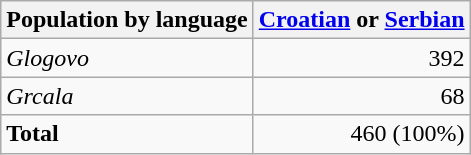<table class="wikitable sortable">
<tr>
<th>Population by language</th>
<th><a href='#'>Croatian</a> or <a href='#'>Serbian</a></th>
</tr>
<tr>
<td><em>Glogovo</em></td>
<td align="right">392</td>
</tr>
<tr>
<td><em>Grcala</em></td>
<td align="right">68</td>
</tr>
<tr>
<td><strong>Total</strong></td>
<td align="right">460 (100%)</td>
</tr>
</table>
